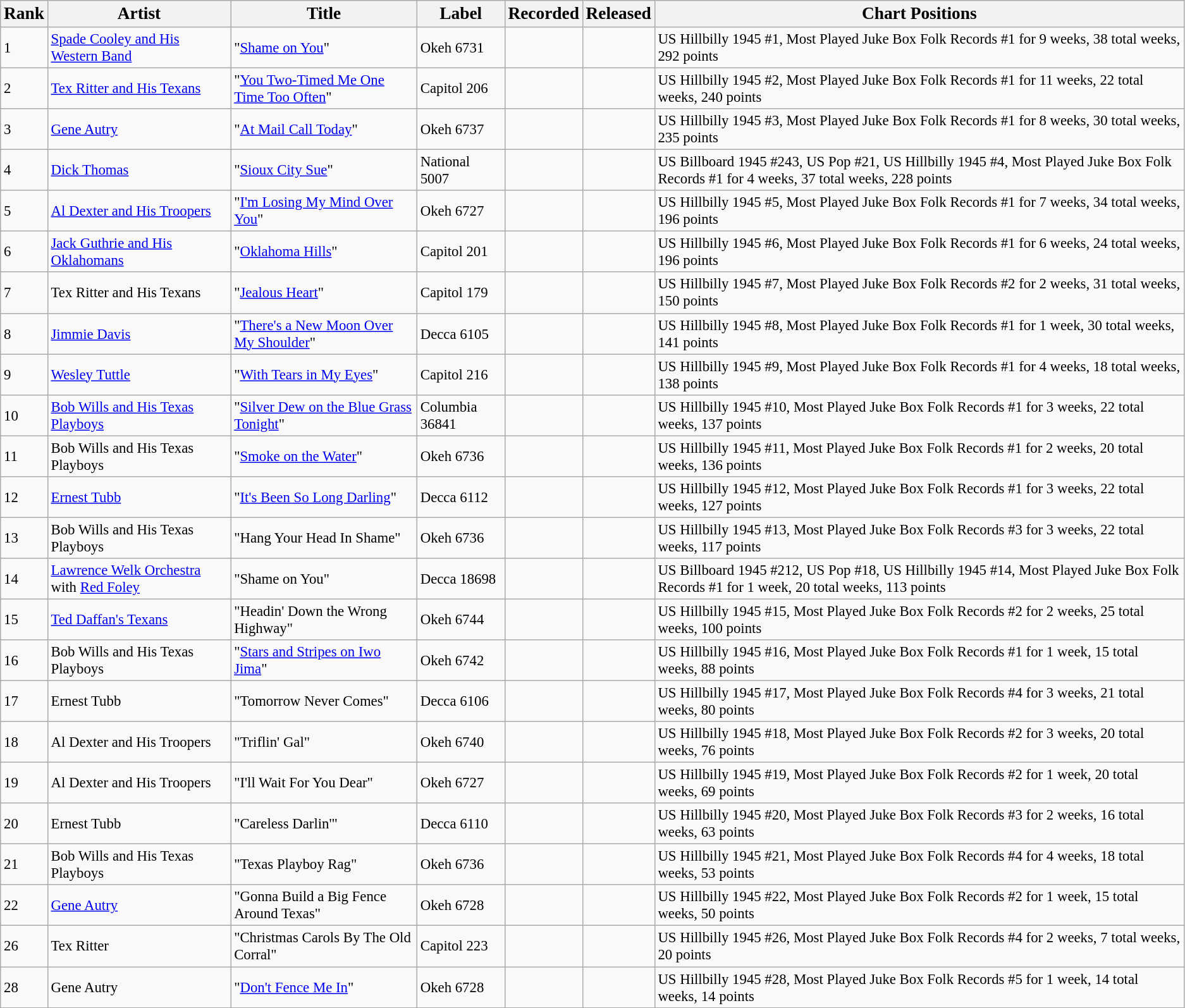<table class="wikitable" style="font-size:95%;">
<tr>
<th><big>Rank</big></th>
<th><big>Artist</big></th>
<th><big>Title</big></th>
<th><big>Label</big></th>
<th><big>Recorded</big></th>
<th><big>Released</big></th>
<th><big>Chart Positions</big></th>
</tr>
<tr>
<td>1</td>
<td><a href='#'>Spade Cooley and His Western Band</a></td>
<td>"<a href='#'>Shame on You</a>"</td>
<td>Okeh 6731</td>
<td></td>
<td></td>
<td>US Hillbilly 1945 #1, Most Played Juke Box Folk Records #1 for 9 weeks, 38 total weeks, 292 points</td>
</tr>
<tr>
<td>2</td>
<td><a href='#'>Tex Ritter and His Texans</a></td>
<td>"<a href='#'>You Two-Timed Me One Time Too Often</a>"</td>
<td>Capitol 206</td>
<td></td>
<td></td>
<td>US Hillbilly 1945 #2, Most Played Juke Box Folk Records #1 for 11 weeks, 22 total weeks, 240 points</td>
</tr>
<tr>
<td>3</td>
<td><a href='#'>Gene Autry</a></td>
<td>"<a href='#'>At Mail Call Today</a>"</td>
<td>Okeh 6737</td>
<td></td>
<td></td>
<td>US Hillbilly 1945 #3, Most Played Juke Box Folk Records #1 for 8 weeks, 30 total weeks, 235 points</td>
</tr>
<tr>
<td>4</td>
<td><a href='#'>Dick Thomas</a></td>
<td>"<a href='#'>Sioux City Sue</a>"</td>
<td>National 5007</td>
<td></td>
<td></td>
<td>US Billboard 1945 #243, US Pop #21, US Hillbilly 1945 #4, Most Played Juke Box Folk Records #1 for 4 weeks, 37 total weeks, 228 points</td>
</tr>
<tr>
<td>5</td>
<td><a href='#'>Al Dexter and His Troopers</a></td>
<td>"<a href='#'>I'm Losing My Mind Over You</a>"</td>
<td>Okeh 6727</td>
<td></td>
<td></td>
<td>US Hillbilly 1945 #5, Most Played Juke Box Folk Records #1 for 7 weeks, 34 total weeks, 196 points</td>
</tr>
<tr>
<td>6</td>
<td><a href='#'>Jack Guthrie and His Oklahomans</a></td>
<td>"<a href='#'>Oklahoma Hills</a>"</td>
<td>Capitol 201</td>
<td></td>
<td></td>
<td>US Hillbilly 1945 #6, Most Played Juke Box Folk Records #1 for 6 weeks, 24 total weeks, 196 points</td>
</tr>
<tr>
<td>7</td>
<td>Tex Ritter and His Texans</td>
<td>"<a href='#'>Jealous Heart</a>"</td>
<td>Capitol 179</td>
<td></td>
<td></td>
<td>US Hillbilly 1945 #7, Most Played Juke Box Folk Records #2 for 2 weeks, 31 total weeks, 150 points</td>
</tr>
<tr>
<td>8</td>
<td><a href='#'>Jimmie Davis</a></td>
<td>"<a href='#'>There's a New Moon Over My Shoulder</a>"</td>
<td>Decca 6105</td>
<td></td>
<td></td>
<td>US Hillbilly 1945 #8, Most Played Juke Box Folk Records #1 for 1 week, 30 total weeks, 141 points</td>
</tr>
<tr>
<td>9</td>
<td><a href='#'>Wesley Tuttle</a></td>
<td>"<a href='#'>With Tears in My Eyes</a>"</td>
<td>Capitol 216</td>
<td></td>
<td></td>
<td>US Hillbilly 1945 #9, Most Played Juke Box Folk Records #1 for 4 weeks, 18 total weeks, 138 points</td>
</tr>
<tr>
<td>10</td>
<td><a href='#'>Bob Wills and His Texas Playboys</a></td>
<td>"<a href='#'>Silver Dew on the Blue Grass Tonight</a>"</td>
<td>Columbia 36841</td>
<td></td>
<td></td>
<td>US Hillbilly 1945 #10, Most Played Juke Box Folk Records #1 for 3 weeks, 22 total weeks, 137 points</td>
</tr>
<tr>
<td>11</td>
<td>Bob Wills and His Texas Playboys</td>
<td>"<a href='#'>Smoke on the Water</a>"</td>
<td>Okeh 6736</td>
<td></td>
<td></td>
<td>US Hillbilly 1945 #11, Most Played Juke Box Folk Records #1 for 2 weeks, 20 total weeks, 136 points</td>
</tr>
<tr>
<td>12</td>
<td><a href='#'>Ernest Tubb</a></td>
<td>"<a href='#'>It's Been So Long Darling</a>"</td>
<td>Decca 6112</td>
<td></td>
<td></td>
<td>US Hillbilly 1945 #12, Most Played Juke Box Folk Records #1 for 3 weeks, 22 total weeks, 127 points</td>
</tr>
<tr>
<td>13</td>
<td>Bob Wills and His Texas Playboys</td>
<td>"Hang Your Head In Shame"</td>
<td>Okeh 6736</td>
<td></td>
<td></td>
<td>US Hillbilly 1945 #13, Most Played Juke Box Folk Records #3 for 3 weeks, 22 total weeks, 117 points</td>
</tr>
<tr>
<td>14</td>
<td><a href='#'>Lawrence Welk Orchestra</a> with <a href='#'>Red Foley</a></td>
<td>"Shame on You"</td>
<td>Decca 18698</td>
<td></td>
<td></td>
<td>US Billboard 1945 #212, US Pop #18, US Hillbilly 1945 #14, Most Played Juke Box Folk Records #1 for 1 week, 20 total weeks, 113 points</td>
</tr>
<tr>
<td>15</td>
<td><a href='#'>Ted Daffan's Texans</a></td>
<td>"Headin' Down the Wrong Highway"</td>
<td>Okeh 6744</td>
<td></td>
<td></td>
<td>US Hillbilly 1945 #15, Most Played Juke Box Folk Records #2 for 2 weeks, 25 total weeks, 100 points</td>
</tr>
<tr>
<td>16</td>
<td>Bob Wills and His Texas Playboys</td>
<td>"<a href='#'>Stars and Stripes on Iwo Jima</a>"</td>
<td>Okeh 6742</td>
<td></td>
<td></td>
<td>US Hillbilly 1945 #16, Most Played Juke Box Folk Records #1 for 1 week, 15 total weeks, 88 points</td>
</tr>
<tr>
<td>17</td>
<td>Ernest Tubb</td>
<td>"Tomorrow Never Comes"</td>
<td>Decca 6106</td>
<td></td>
<td></td>
<td>US Hillbilly 1945 #17, Most Played Juke Box Folk Records #4 for 3 weeks, 21 total weeks, 80 points</td>
</tr>
<tr>
<td>18</td>
<td>Al Dexter and His Troopers</td>
<td>"Triflin' Gal"</td>
<td>Okeh 6740</td>
<td></td>
<td></td>
<td>US Hillbilly 1945 #18, Most Played Juke Box Folk Records #2 for 3 weeks, 20 total weeks, 76 points</td>
</tr>
<tr>
<td>19</td>
<td>Al Dexter and His Troopers</td>
<td>"I'll Wait For You Dear"</td>
<td>Okeh 6727</td>
<td></td>
<td></td>
<td>US Hillbilly 1945 #19, Most Played Juke Box Folk Records #2 for 1 week, 20 total weeks, 69 points</td>
</tr>
<tr>
<td>20</td>
<td>Ernest Tubb</td>
<td>"Careless Darlin'"</td>
<td>Decca 6110</td>
<td></td>
<td></td>
<td>US Hillbilly 1945 #20, Most Played Juke Box Folk Records #3 for 2 weeks, 16 total weeks, 63 points</td>
</tr>
<tr>
<td>21</td>
<td>Bob Wills and His Texas Playboys</td>
<td>"Texas Playboy Rag"</td>
<td>Okeh 6736</td>
<td></td>
<td></td>
<td>US Hillbilly 1945 #21, Most Played Juke Box Folk Records #4 for 4 weeks, 18 total weeks, 53 points</td>
</tr>
<tr>
<td>22</td>
<td><a href='#'>Gene Autry</a></td>
<td>"Gonna Build a Big Fence Around Texas"</td>
<td>Okeh 6728</td>
<td></td>
<td></td>
<td>US Hillbilly 1945 #22, Most Played Juke Box Folk Records #2 for 1 week, 15 total weeks, 50 points</td>
</tr>
<tr>
<td>26</td>
<td>Tex Ritter</td>
<td>"Christmas Carols By The Old Corral"</td>
<td>Capitol 223</td>
<td></td>
<td></td>
<td>US Hillbilly 1945 #26, Most Played Juke Box Folk Records #4 for 2 weeks, 7 total weeks, 20 points</td>
</tr>
<tr>
<td>28</td>
<td>Gene Autry</td>
<td>"<a href='#'>Don't Fence Me In</a>"</td>
<td>Okeh 6728</td>
<td></td>
<td></td>
<td>US Hillbilly 1945 #28, Most Played Juke Box Folk Records #5 for 1 week, 14 total weeks, 14 points</td>
</tr>
</table>
